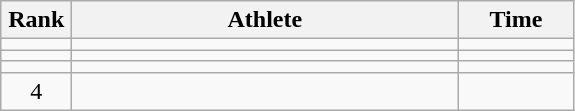<table class=wikitable style="text-align:center">
<tr>
<th width=40>Rank</th>
<th width=250>Athlete</th>
<th width=70>Time</th>
</tr>
<tr>
<td></td>
<td style="text-align:left"></td>
<td></td>
</tr>
<tr>
<td></td>
<td style="text-align:left"></td>
<td></td>
</tr>
<tr>
<td></td>
<td style="text-align:left"></td>
<td></td>
</tr>
<tr>
<td>4</td>
<td style="text-align:left"></td>
<td></td>
</tr>
</table>
